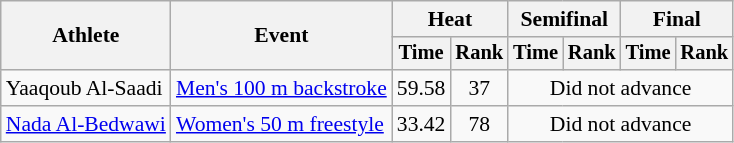<table class=wikitable style="font-size:90%">
<tr>
<th rowspan="2">Athlete</th>
<th rowspan="2">Event</th>
<th colspan="2">Heat</th>
<th colspan="2">Semifinal</th>
<th colspan="2">Final</th>
</tr>
<tr style="font-size:95%">
<th>Time</th>
<th>Rank</th>
<th>Time</th>
<th>Rank</th>
<th>Time</th>
<th>Rank</th>
</tr>
<tr align=center>
<td align=left>Yaaqoub Al-Saadi</td>
<td align=left><a href='#'>Men's 100 m backstroke</a></td>
<td>59.58</td>
<td>37</td>
<td colspan=4>Did not advance</td>
</tr>
<tr align=center>
<td align=left><a href='#'>Nada Al-Bedwawi</a></td>
<td align=left><a href='#'>Women's 50 m freestyle</a></td>
<td>33.42</td>
<td>78</td>
<td colspan=4>Did not advance</td>
</tr>
</table>
